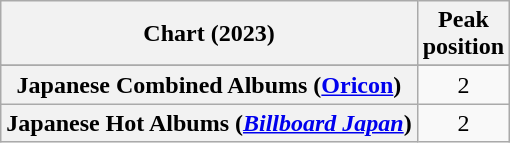<table class="wikitable sortable plainrowheaders" style="text-align:center;">
<tr>
<th scope="col">Chart (2023)</th>
<th scope="col">Peak<br>position</th>
</tr>
<tr>
</tr>
<tr>
<th scope="row">Japanese Combined Albums (<a href='#'>Oricon</a>)</th>
<td>2</td>
</tr>
<tr>
<th scope="row">Japanese Hot Albums (<em><a href='#'>Billboard Japan</a></em>)</th>
<td>2</td>
</tr>
</table>
